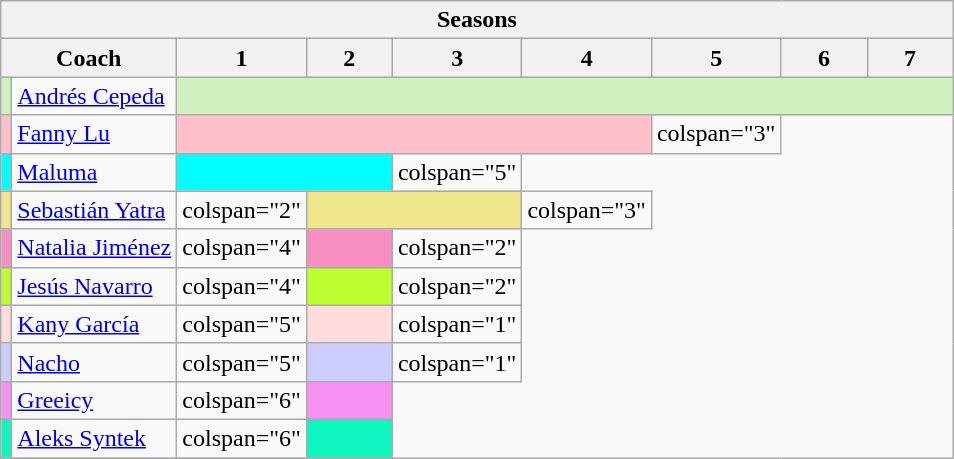<table class="wikitable">
<tr>
<th colspan="14">Seasons</th>
</tr>
<tr>
<th colspan="2">Coach</th>
<th width="50">1</th>
<th width="50">2</th>
<th width="50">3</th>
<th width="50">4</th>
<th width="50">5</th>
<th width="50">6</th>
<th width="50">7</th>
</tr>
<tr>
<td bgcolor="#d0f0c0"></td>
<td><a href='#'>Andrés Cepeda</a></td>
<td colspan="7" bgcolor="#d0f0c0"></td>
</tr>
<tr>
<td bgcolor="pink"></td>
<td><a href='#'>Fanny Lu</a></td>
<td colspan="4" bgcolor="pink"></td>
<td>colspan="3" </td>
</tr>
<tr>
<td bgcolor="#00ffff"></td>
<td><a href='#'>Maluma</a></td>
<td colspan="2" bgcolor="#00ffff"></td>
<td>colspan="5" </td>
</tr>
<tr>
<td bgcolor="khaki"></td>
<td><a href='#'>Sebastián Yatra</a></td>
<td>colspan="2" </td>
<td colspan="2" bgcolor="khaki"></td>
<td>colspan="3" </td>
</tr>
<tr>
<td bgcolor="#f78fc2"></td>
<td><a href='#'>Natalia Jiménez</a></td>
<td>colspan="4" </td>
<td colspan="1" bgcolor="#f78fc2"></td>
<td>colspan="2" </td>
</tr>
<tr>
<td bgcolor="#bdff2f"></td>
<td><a href='#'>Jesús Navarro</a></td>
<td>colspan="4" </td>
<td colspan="1" bgcolor="#bdff2f"></td>
<td>colspan="2" </td>
</tr>
<tr>
<td bgcolor="#ffdddd"></td>
<td><a href='#'>Kany García</a></td>
<td>colspan="5" </td>
<td style="background:#ffdddd"></td>
<td>colspan="1" </td>
</tr>
<tr>
<td bgcolor="#ccccff"></td>
<td><a href='#'>Nacho</a></td>
<td>colspan="5" </td>
<td colspan="1" bgcolor="#ccccff"></td>
<td>colspan="1" </td>
</tr>
<tr>
<td bgcolor="#f791f3"></td>
<td><a href='#'>Greeicy</a></td>
<td>colspan="6" </td>
<td colspan="1" bgcolor="#f791f3"></td>
</tr>
<tr>
<td bgcolor="#0ff7c0"></td>
<td><a href='#'>Aleks Syntek</a></td>
<td>colspan="6" </td>
<td bgcolor="#0ff7c0"></td>
</tr>
<tr>
</tr>
</table>
